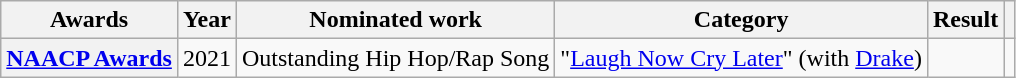<table class="wikitable sortable plainrowheaders">
<tr>
<th scope="col">Awards</th>
<th scope="col">Year</th>
<th scope="col">Nominated work</th>
<th scope="col">Category</th>
<th scope="col">Result</th>
<th scope="col" class="unsortable"></th>
</tr>
<tr>
<th scope="row"><a href='#'>NAACP Awards</a></th>
<td>2021</td>
<td>Outstanding Hip Hop/Rap Song</td>
<td>"<a href='#'>Laugh Now Cry Later</a>" (with <a href='#'>Drake</a>)</td>
<td></td>
<td></td>
</tr>
</table>
